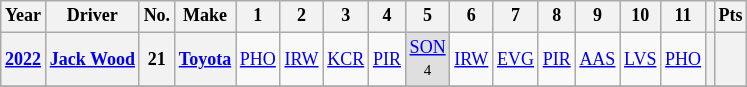<table class="wikitable" style="text-align:center; font-size:75%">
<tr>
<th>Year</th>
<th>Driver</th>
<th>No.</th>
<th>Make</th>
<th>1</th>
<th>2</th>
<th>3</th>
<th>4</th>
<th>5</th>
<th>6</th>
<th>7</th>
<th>8</th>
<th>9</th>
<th>10</th>
<th>11</th>
<th></th>
<th>Pts</th>
</tr>
<tr>
<th><a href='#'>2022</a></th>
<th><a href='#'>Jack Wood</a></th>
<th>21</th>
<th><a href='#'>Toyota</a></th>
<td><a href='#'>PHO</a></td>
<td><a href='#'>IRW</a></td>
<td><a href='#'>KCR</a></td>
<td><a href='#'>PIR</a></td>
<td style="background:#DFDFDF;"><a href='#'>SON</a><br><small>4</small></td>
<td><a href='#'>IRW</a></td>
<td><a href='#'>EVG</a></td>
<td><a href='#'>PIR</a></td>
<td><a href='#'>AAS</a></td>
<td><a href='#'>LVS</a></td>
<td><a href='#'>PHO</a></td>
<th></th>
<th></th>
</tr>
<tr>
</tr>
</table>
